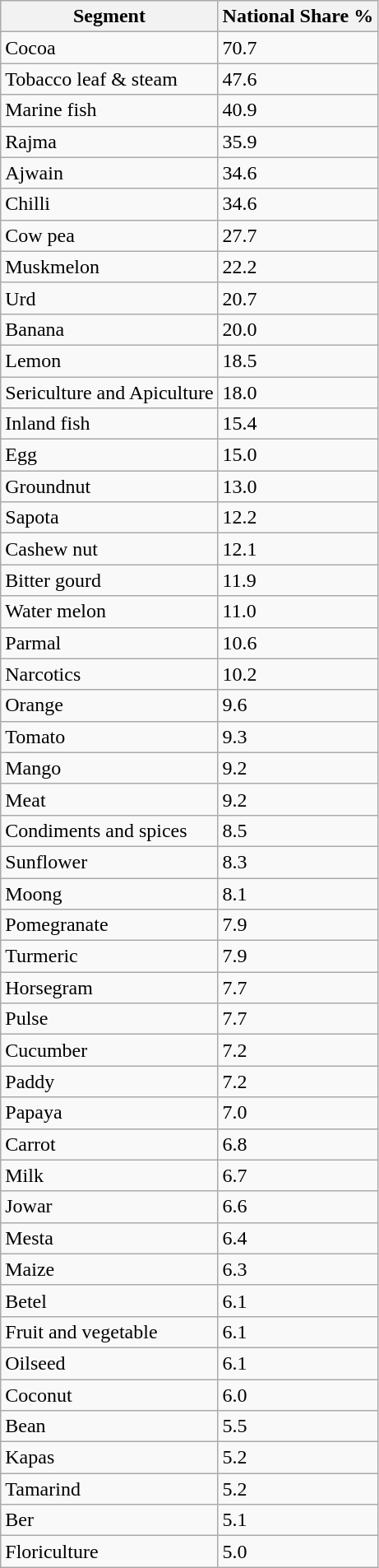<table class="wikitable">
<tr>
<th>Segment</th>
<th>National Share %</th>
</tr>
<tr>
<td>Cocoa</td>
<td>70.7</td>
</tr>
<tr>
<td>Tobacco leaf & steam</td>
<td>47.6</td>
</tr>
<tr>
<td>Marine fish</td>
<td>40.9</td>
</tr>
<tr>
<td>Rajma</td>
<td>35.9</td>
</tr>
<tr>
<td>Ajwain</td>
<td>34.6</td>
</tr>
<tr>
<td>Chilli</td>
<td>34.6</td>
</tr>
<tr>
<td>Cow pea</td>
<td>27.7</td>
</tr>
<tr>
<td>Muskmelon</td>
<td>22.2</td>
</tr>
<tr>
<td>Urd</td>
<td>20.7</td>
</tr>
<tr>
<td>Banana</td>
<td>20.0</td>
</tr>
<tr>
<td>Lemon</td>
<td>18.5</td>
</tr>
<tr>
<td>Sericulture and Apiculture</td>
<td>18.0</td>
</tr>
<tr>
<td>Inland fish</td>
<td>15.4</td>
</tr>
<tr>
<td>Egg</td>
<td>15.0</td>
</tr>
<tr>
<td>Groundnut</td>
<td>13.0</td>
</tr>
<tr>
<td>Sapota</td>
<td>12.2</td>
</tr>
<tr>
<td>Cashew nut</td>
<td>12.1</td>
</tr>
<tr>
<td>Bitter gourd</td>
<td>11.9</td>
</tr>
<tr>
<td>Water melon</td>
<td>11.0</td>
</tr>
<tr>
<td>Parmal</td>
<td>10.6</td>
</tr>
<tr>
<td>Narcotics</td>
<td>10.2</td>
</tr>
<tr>
<td>Orange</td>
<td>9.6</td>
</tr>
<tr>
<td>Tomato</td>
<td>9.3</td>
</tr>
<tr>
<td>Mango</td>
<td>9.2</td>
</tr>
<tr>
<td>Meat</td>
<td>9.2</td>
</tr>
<tr>
<td>Condiments and spices</td>
<td>8.5</td>
</tr>
<tr>
<td>Sunflower</td>
<td>8.3</td>
</tr>
<tr>
<td>Moong</td>
<td>8.1</td>
</tr>
<tr>
<td>Pomegranate</td>
<td>7.9</td>
</tr>
<tr>
<td>Turmeric</td>
<td>7.9</td>
</tr>
<tr>
<td>Horsegram</td>
<td>7.7</td>
</tr>
<tr>
<td>Pulse</td>
<td>7.7</td>
</tr>
<tr>
<td>Cucumber</td>
<td>7.2</td>
</tr>
<tr>
<td>Paddy</td>
<td>7.2</td>
</tr>
<tr>
<td>Papaya</td>
<td>7.0</td>
</tr>
<tr>
<td>Carrot</td>
<td>6.8</td>
</tr>
<tr>
<td>Milk</td>
<td>6.7</td>
</tr>
<tr>
<td>Jowar</td>
<td>6.6</td>
</tr>
<tr>
<td>Mesta</td>
<td>6.4</td>
</tr>
<tr>
<td>Maize</td>
<td>6.3</td>
</tr>
<tr>
<td>Betel</td>
<td>6.1</td>
</tr>
<tr>
<td>Fruit and vegetable</td>
<td>6.1</td>
</tr>
<tr>
<td>Oilseed</td>
<td>6.1</td>
</tr>
<tr>
<td>Coconut</td>
<td>6.0</td>
</tr>
<tr>
<td>Bean</td>
<td>5.5</td>
</tr>
<tr>
<td>Kapas</td>
<td>5.2</td>
</tr>
<tr>
<td>Tamarind</td>
<td>5.2</td>
</tr>
<tr>
<td>Ber</td>
<td>5.1</td>
</tr>
<tr>
<td>Floriculture</td>
<td>5.0</td>
</tr>
</table>
